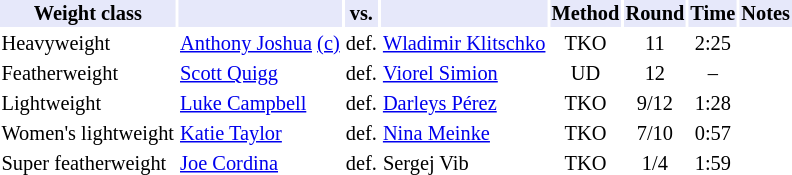<table class="toccolours" style="font-size: 85%;">
<tr>
<th style="background:#e6e8fa; color:#000; text-align:center;">Weight class</th>
<th style="background:#e6e8fa; color:#000; text-align:center;"></th>
<th style="background:#e6e8fa; color:#000; text-align:center;">vs.</th>
<th style="background:#e6e8fa; color:#000; text-align:center;"></th>
<th style="background:#e6e8fa; color:#000; text-align:center;">Method</th>
<th style="background:#e6e8fa; color:#000; text-align:center;">Round</th>
<th style="background:#e6e8fa; color:#000; text-align:center;">Time</th>
<th style="background:#e6e8fa; color:#000; text-align:center;">Notes</th>
</tr>
<tr>
<td>Heavyweight</td>
<td> <a href='#'>Anthony Joshua</a> <a href='#'>(c)</a></td>
<td>def.</td>
<td> <a href='#'>Wladimir Klitschko</a></td>
<td align=center>TKO</td>
<td align=center>11</td>
<td align=center>2:25</td>
<td></td>
</tr>
<tr>
<td>Featherweight</td>
<td> <a href='#'>Scott Quigg</a></td>
<td>def.</td>
<td> <a href='#'>Viorel Simion</a></td>
<td align=center>UD</td>
<td align=center>12</td>
<td align=center>–</td>
<td></td>
</tr>
<tr>
<td>Lightweight</td>
<td> <a href='#'>Luke Campbell</a></td>
<td>def.</td>
<td> <a href='#'>Darleys Pérez</a></td>
<td align=center>TKO</td>
<td align=center>9/12</td>
<td align=center>1:28</td>
<td></td>
</tr>
<tr>
<td>Women's lightweight</td>
<td> <a href='#'>Katie Taylor</a></td>
<td>def.</td>
<td> <a href='#'>Nina Meinke</a></td>
<td align=center>TKO</td>
<td align=center>7/10</td>
<td align=center>0:57</td>
<td></td>
</tr>
<tr>
<td>Super featherweight</td>
<td> <a href='#'>Joe Cordina</a></td>
<td>def.</td>
<td> Sergej Vib</td>
<td align=center>TKO</td>
<td align=center>1/4</td>
<td align=center>1:59</td>
<td></td>
</tr>
<tr>
</tr>
</table>
